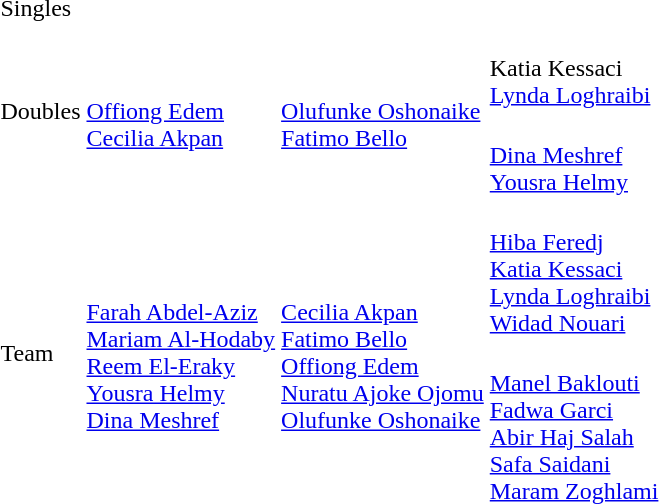<table>
<tr>
<td rowspan=2>Singles</td>
<td rowspan=2></td>
<td rowspan=2></td>
<td></td>
</tr>
<tr>
<td></td>
</tr>
<tr>
<td rowspan=2>Doubles</td>
<td rowspan=2><br><a href='#'>Offiong Edem</a><br><a href='#'>Cecilia Akpan</a></td>
<td rowspan=2><br><a href='#'>Olufunke Oshonaike</a><br><a href='#'>Fatimo Bello</a></td>
<td><br>Katia Kessaci<br><a href='#'>Lynda Loghraibi</a></td>
</tr>
<tr>
<td><br><a href='#'>Dina Meshref</a><br><a href='#'>Yousra Helmy</a></td>
</tr>
<tr>
<td rowspan=2>Team</td>
<td rowspan=2><br><a href='#'>Farah Abdel-Aziz</a><br><a href='#'>Mariam Al-Hodaby</a><br><a href='#'>Reem El-Eraky</a><br><a href='#'>Yousra Helmy</a><br><a href='#'>Dina Meshref</a></td>
<td rowspan=2><br><a href='#'>Cecilia Akpan</a><br><a href='#'>Fatimo Bello</a><br><a href='#'>Offiong Edem</a><br><a href='#'>Nuratu Ajoke Ojomu</a><br><a href='#'>Olufunke Oshonaike</a></td>
<td><br><a href='#'>Hiba Feredj</a><br><a href='#'>Katia Kessaci</a><br><a href='#'>Lynda Loghraibi</a><br><a href='#'>Widad Nouari</a></td>
</tr>
<tr>
<td><br><a href='#'>Manel Baklouti</a><br><a href='#'>Fadwa Garci</a><br><a href='#'>Abir Haj Salah</a><br><a href='#'>Safa Saidani</a><br><a href='#'>Maram Zoghlami</a></td>
</tr>
</table>
